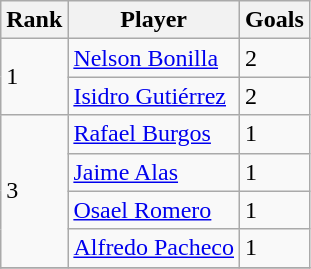<table class="wikitable" border="1">
<tr>
<th>Rank</th>
<th>Player</th>
<th>Goals</th>
</tr>
<tr>
<td rowspan="2">1</td>
<td><a href='#'>Nelson Bonilla</a></td>
<td>2</td>
</tr>
<tr>
<td><a href='#'>Isidro Gutiérrez</a></td>
<td>2</td>
</tr>
<tr>
<td rowspan="4">3</td>
<td><a href='#'>Rafael Burgos</a></td>
<td>1</td>
</tr>
<tr>
<td><a href='#'>Jaime Alas</a></td>
<td>1</td>
</tr>
<tr>
<td><a href='#'>Osael Romero</a></td>
<td>1</td>
</tr>
<tr>
<td><a href='#'>Alfredo Pacheco</a></td>
<td>1</td>
</tr>
<tr>
</tr>
</table>
